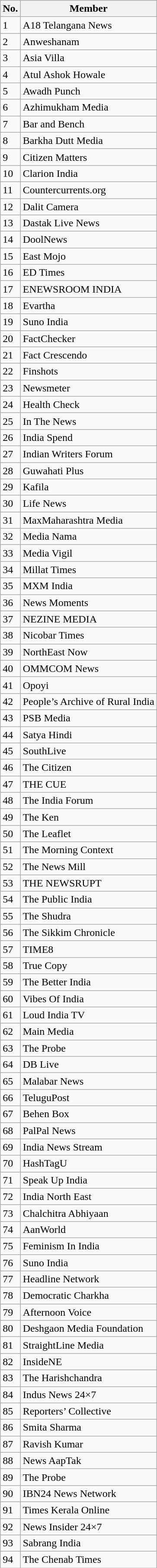<table class="wikitable">
<tr>
<th>No.</th>
<th>Member</th>
</tr>
<tr>
<td>1</td>
<td>A18 Telangana News</td>
</tr>
<tr>
<td>2</td>
<td>Anweshanam</td>
</tr>
<tr>
<td>3</td>
<td>Asia Villa</td>
</tr>
<tr>
<td>4</td>
<td>Atul Ashok Howale</td>
</tr>
<tr>
<td>5</td>
<td>Awadh Punch</td>
</tr>
<tr>
<td>6</td>
<td>Azhimukham Media</td>
</tr>
<tr>
<td>7</td>
<td>Bar and Bench</td>
</tr>
<tr>
<td>8</td>
<td>Barkha Dutt Media</td>
</tr>
<tr>
<td>9</td>
<td>Citizen Matters</td>
</tr>
<tr>
<td>10</td>
<td>Clarion India</td>
</tr>
<tr>
<td>11</td>
<td>Countercurrents.org</td>
</tr>
<tr>
<td>12</td>
<td>Dalit Camera</td>
</tr>
<tr>
<td>13</td>
<td>Dastak Live News</td>
</tr>
<tr>
<td>14</td>
<td>DoolNews</td>
</tr>
<tr>
<td>15</td>
<td>East Mojo</td>
</tr>
<tr>
<td>16</td>
<td>ED Times</td>
</tr>
<tr>
<td>17</td>
<td>ENEWSROOM INDIA</td>
</tr>
<tr>
<td>18</td>
<td>Evartha</td>
</tr>
<tr>
<td>19</td>
<td>Suno India</td>
</tr>
<tr>
<td>20</td>
<td>FactChecker</td>
</tr>
<tr>
<td>21</td>
<td>Fact Crescendo</td>
</tr>
<tr>
<td>22</td>
<td>Finshots</td>
</tr>
<tr>
<td>23</td>
<td>Newsmeter</td>
</tr>
<tr>
<td>24</td>
<td>Health Check</td>
</tr>
<tr>
<td>25</td>
<td>In The News</td>
</tr>
<tr>
<td>26</td>
<td>India Spend</td>
</tr>
<tr>
<td>27</td>
<td>Indian Writers Forum</td>
</tr>
<tr>
<td>28</td>
<td>Guwahati Plus</td>
</tr>
<tr>
<td>29</td>
<td>Kafila</td>
</tr>
<tr>
<td>30</td>
<td>Life News</td>
</tr>
<tr>
<td>31</td>
<td>MaxMaharashtra Media</td>
</tr>
<tr>
<td>32</td>
<td>Media Nama</td>
</tr>
<tr>
<td>33</td>
<td>Media Vigil</td>
</tr>
<tr>
<td>34</td>
<td>Millat Times</td>
</tr>
<tr>
<td>35</td>
<td>MXM India</td>
</tr>
<tr>
<td>36</td>
<td>News Moments</td>
</tr>
<tr>
<td>37</td>
<td>NEZINE MEDIA</td>
</tr>
<tr>
<td>38</td>
<td>Nicobar Times</td>
</tr>
<tr>
<td>39</td>
<td>NorthEast Now</td>
</tr>
<tr>
<td>40</td>
<td>OMMCOM News</td>
</tr>
<tr>
<td>41</td>
<td>Opoyi</td>
</tr>
<tr>
<td>42</td>
<td>People’s Archive of Rural India</td>
</tr>
<tr>
<td>43</td>
<td>PSB Media</td>
</tr>
<tr>
<td>44</td>
<td>Satya Hindi</td>
</tr>
<tr>
<td>45</td>
<td>SouthLive</td>
</tr>
<tr>
<td>46</td>
<td>The Citizen</td>
</tr>
<tr>
<td>47</td>
<td>THE CUE</td>
</tr>
<tr>
<td>48</td>
<td>The India Forum</td>
</tr>
<tr>
<td>49</td>
<td>The Ken</td>
</tr>
<tr>
<td>50</td>
<td>The Leaflet</td>
</tr>
<tr>
<td>51</td>
<td>The Morning Context</td>
</tr>
<tr>
<td>52</td>
<td>The News Mill</td>
</tr>
<tr>
<td>53</td>
<td>THE NEWSRUPT</td>
</tr>
<tr>
<td>54</td>
<td>The Public India</td>
</tr>
<tr>
<td>55</td>
<td>The Shudra</td>
</tr>
<tr>
<td>56</td>
<td>The Sikkim Chronicle</td>
</tr>
<tr>
<td>57</td>
<td>TIME8</td>
</tr>
<tr>
<td>58</td>
<td>True Copy</td>
</tr>
<tr>
<td>59</td>
<td>The Better India</td>
</tr>
<tr>
<td>60</td>
<td>Vibes Of India</td>
</tr>
<tr>
<td>61</td>
<td>Loud India TV</td>
</tr>
<tr>
<td>62</td>
<td>Main Media</td>
</tr>
<tr>
<td>63</td>
<td>The Probe</td>
</tr>
<tr>
<td>64</td>
<td>DB Live</td>
</tr>
<tr>
<td>65</td>
<td>Malabar News</td>
</tr>
<tr>
<td>66</td>
<td>TeluguPost</td>
</tr>
<tr>
<td>67</td>
<td>Behen Box</td>
</tr>
<tr>
<td>68</td>
<td>PalPal News</td>
</tr>
<tr>
<td>69</td>
<td>India News Stream</td>
</tr>
<tr>
<td>70</td>
<td>HashTagU</td>
</tr>
<tr>
<td>71</td>
<td>Speak Up India</td>
</tr>
<tr>
<td>72</td>
<td>India North East</td>
</tr>
<tr>
<td>73</td>
<td>Chalchitra Abhiyaan</td>
</tr>
<tr>
<td>74</td>
<td>AanWorld</td>
</tr>
<tr>
<td>75</td>
<td>Feminism In India</td>
</tr>
<tr>
<td>76</td>
<td>Suno India</td>
</tr>
<tr>
<td>77</td>
<td>Headline Network</td>
</tr>
<tr>
<td>78</td>
<td>Democratic Charkha</td>
</tr>
<tr>
<td>79</td>
<td>Afternoon Voice</td>
</tr>
<tr>
<td>80</td>
<td>Deshgaon Media Foundation</td>
</tr>
<tr>
<td>81</td>
<td>StraightLine Media</td>
</tr>
<tr>
<td>82</td>
<td>InsideNE</td>
</tr>
<tr>
<td>83</td>
<td>The Harishchandra</td>
</tr>
<tr>
<td>84</td>
<td>Indus News 24×7</td>
</tr>
<tr>
<td>85</td>
<td>Reporters’ Collective</td>
</tr>
<tr>
<td>86</td>
<td>Smita Sharma</td>
</tr>
<tr>
<td>87</td>
<td>Ravish Kumar</td>
</tr>
<tr>
<td>88</td>
<td>News AapTak</td>
</tr>
<tr>
<td>89</td>
<td>The Probe</td>
</tr>
<tr>
<td>90</td>
<td>IBN24 News Network</td>
</tr>
<tr>
<td>91</td>
<td>Times Kerala Online</td>
</tr>
<tr>
<td>92</td>
<td>News Insider 24×7</td>
</tr>
<tr>
<td>93</td>
<td>Sabrang India</td>
</tr>
<tr>
<td>94</td>
<td>The Chenab Times</td>
</tr>
</table>
